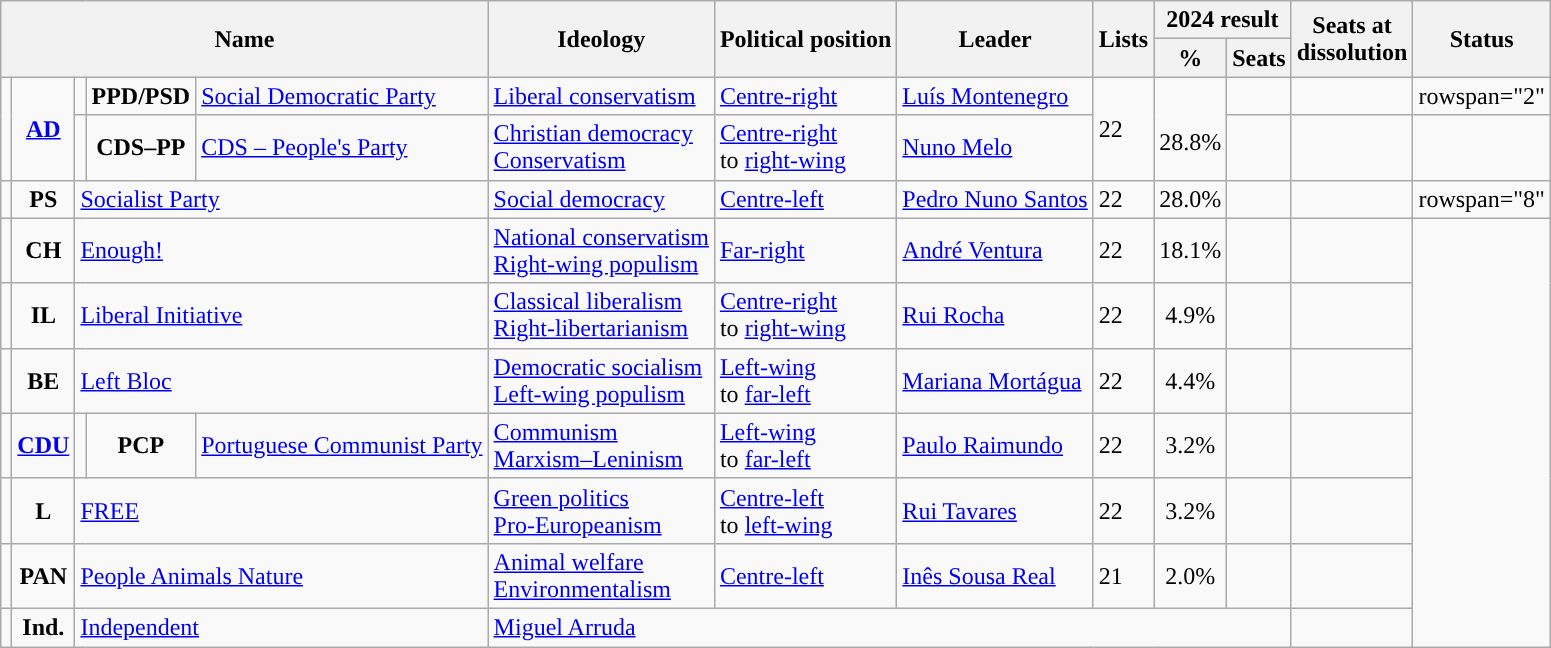<table class="wikitable">
<tr>
<th colspan="5" rowspan="2">Name</th>
<th rowspan="2">Ideology</th>
<th rowspan="2">Political position</th>
<th rowspan="2">Leader</th>
<th rowspan="2">Lists</th>
<th colspan="2">2024 result</th>
<th rowspan="2">Seats at<br>dissolution</th>
<th width="60px" rowspan="2">Status</th>
</tr>
<tr>
<th>%</th>
<th>Seats</th>
</tr>
<tr>
<td rowspan="2" style="background:"></td>
<td rowspan="2" style="text-align:center;"><a href='#'><strong>AD</strong></a></td>
<td style="background:"></td>
<td style="text-align:center;"><strong>PPD/PSD</strong></td>
<td><a href='#'>Social Democratic Party</a><br></td>
<td><a href='#'>Liberal conservatism</a></td>
<td><a href='#'>Centre-right</a></td>
<td><a href='#'>Luís Montenegro</a></td>
<td rowspan="2">22</td>
<td rowspan="2" style="text-align:center;"><br>28.8%<br></td>
<td></td>
<td></td>
<td>rowspan="2" </td>
</tr>
<tr>
<td style="background:"></td>
<td style="text-align:center;"><strong>CDS–PP</strong></td>
<td><a href='#'>CDS – People's Party</a><br></td>
<td><a href='#'>Christian democracy</a><br><a href='#'>Conservatism</a></td>
<td><a href='#'>Centre-right</a><br>to <a href='#'>right-wing</a></td>
<td><a href='#'>Nuno Melo</a></td>
<td></td>
<td></td>
</tr>
<tr>
<td style="background:"></td>
<td style="text-align:center;"><strong>PS</strong></td>
<td colspan="3"><a href='#'>Socialist Party</a><br></td>
<td><a href='#'>Social democracy</a></td>
<td><a href='#'>Centre-left</a></td>
<td><a href='#'>Pedro Nuno Santos</a></td>
<td>22</td>
<td style="text-align:center;">28.0%</td>
<td></td>
<td></td>
<td>rowspan="8" </td>
</tr>
<tr>
<td style="background:"></td>
<td style="text-align:center;"><strong>CH</strong></td>
<td colspan="3"><a href='#'>Enough!</a><br></td>
<td><a href='#'>National conservatism</a><br><a href='#'>Right-wing populism</a></td>
<td><a href='#'>Far-right</a></td>
<td><a href='#'>André Ventura</a></td>
<td>22</td>
<td style="text-align:center;">18.1%</td>
<td></td>
<td></td>
</tr>
<tr>
<td style="background:"></td>
<td style="text-align:center;"><strong>IL</strong></td>
<td colspan="3"><a href='#'>Liberal Initiative</a><br></td>
<td><a href='#'>Classical liberalism</a><br><a href='#'>Right-libertarianism</a></td>
<td><a href='#'>Centre-right</a><br>to <a href='#'>right-wing</a></td>
<td><a href='#'>Rui Rocha</a></td>
<td>22</td>
<td style="text-align:center;">4.9%</td>
<td></td>
<td></td>
</tr>
<tr>
<td style="background:"></td>
<td style="text-align:center;"><strong>BE</strong></td>
<td colspan="3"><a href='#'>Left Bloc</a><br></td>
<td><a href='#'>Democratic socialism</a><br><a href='#'>Left-wing populism</a></td>
<td><a href='#'>Left-wing</a><br>to <a href='#'>far-left</a></td>
<td><a href='#'>Mariana Mortágua</a></td>
<td>22</td>
<td style="text-align:center;">4.4%</td>
<td></td>
<td></td>
</tr>
<tr>
<td style="background:"></td>
<td style="text-align:center;"><a href='#'><strong>CDU</strong></a></td>
<td style="background:"></td>
<td style="text-align:center;"><strong>PCP</strong></td>
<td><a href='#'>Portuguese Communist Party</a><br></td>
<td><a href='#'>Communism</a><br><a href='#'>Marxism–Leninism</a></td>
<td><a href='#'>Left-wing</a><br>to <a href='#'>far-left</a></td>
<td><a href='#'>Paulo Raimundo</a></td>
<td>22</td>
<td style="text-align:center;">3.2%<br></td>
<td></td>
<td></td>
</tr>
<tr>
<td style="background:"></td>
<td style="text-align:center;"><strong>L</strong></td>
<td colspan="3"><a href='#'>FREE</a><br></td>
<td><a href='#'>Green politics</a><br><a href='#'>Pro-Europeanism</a></td>
<td><a href='#'>Centre-left</a><br>to <a href='#'>left-wing</a></td>
<td><a href='#'>Rui Tavares</a></td>
<td>22</td>
<td style="text-align:center;">3.2%</td>
<td></td>
<td></td>
</tr>
<tr>
<td style="background:"></td>
<td style="text-align:center;"><strong>PAN</strong></td>
<td colspan="3"><a href='#'>People Animals Nature</a><br></td>
<td><a href='#'>Animal welfare</a><br><a href='#'>Environmentalism</a></td>
<td><a href='#'>Centre-left</a></td>
<td><a href='#'>Inês Sousa Real</a></td>
<td>21</td>
<td style="text-align:center;">2.0%</td>
<td></td>
<td></td>
</tr>
<tr>
<td style="color:inherit;background:"></td>
<td style="text-align:center;"><strong>Ind.</strong></td>
<td colspan="3"><a href='#'>Independent</a><br></td>
<td colspan="6"><a href='#'>Miguel Arruda</a> </td>
<td></td>
</tr>
</table>
